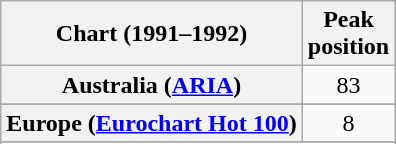<table class="wikitable sortable plainrowheaders" style="text-align:center">
<tr>
<th>Chart (1991–1992)</th>
<th>Peak<br>position</th>
</tr>
<tr>
<th scope="row">Australia (<a href='#'>ARIA</a>)</th>
<td>83</td>
</tr>
<tr>
</tr>
<tr>
</tr>
<tr>
<th scope="row">Europe (<a href='#'>Eurochart Hot 100</a>)</th>
<td>8</td>
</tr>
<tr>
</tr>
<tr>
</tr>
<tr>
</tr>
<tr>
</tr>
<tr>
</tr>
<tr>
</tr>
</table>
